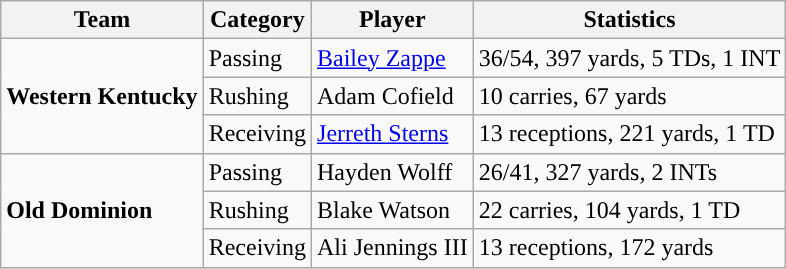<table class="wikitable" style="float: left;">
<tr>
<th>Team</th>
<th>Category</th>
<th>Player</th>
<th>Statistics</th>
</tr>
<tr>
<td rowspan=3><strong>Western Kentucky</strong></td>
<td>Passing</td>
<td><a href='#'>Bailey Zappe</a></td>
<td>36/54, 397 yards, 5 TDs, 1 INT</td>
</tr>
<tr>
<td>Rushing</td>
<td>Adam Cofield</td>
<td>10 carries, 67 yards</td>
</tr>
<tr>
<td>Receiving</td>
<td><a href='#'>Jerreth Sterns</a></td>
<td>13 receptions, 221 yards, 1 TD</td>
</tr>
<tr>
<td rowspan=3><strong>Old Dominion</strong></td>
<td>Passing</td>
<td>Hayden Wolff</td>
<td>26/41, 327 yards, 2 INTs</td>
</tr>
<tr>
<td>Rushing</td>
<td>Blake Watson</td>
<td>22 carries, 104 yards, 1 TD</td>
</tr>
<tr>
<td>Receiving</td>
<td>Ali Jennings III</td>
<td>13 receptions, 172 yards</td>
</tr>
</table>
